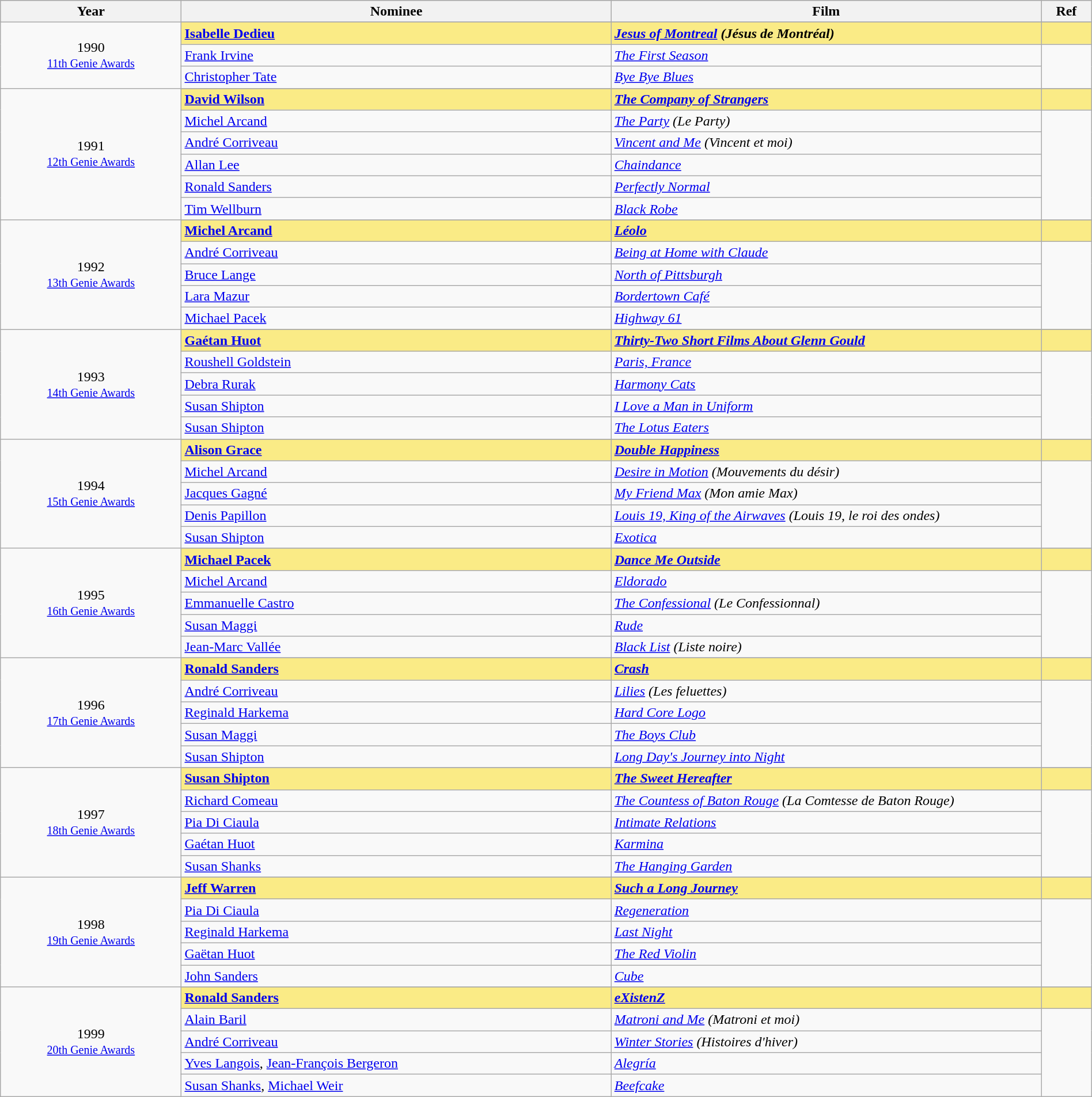<table class="wikitable" style="width:100%;">
<tr style="background:#bebebe;">
<th style="width:8%;">Year</th>
<th style="width:19%;">Nominee</th>
<th style="width:19%;">Film</th>
<th style="width:2%;">Ref</th>
</tr>
<tr>
<td rowspan="4" align="center">1990 <br> <small><a href='#'>11th Genie Awards</a></small></td>
</tr>
<tr style="background:#FAEB86;">
<td><strong><a href='#'>Isabelle Dedieu</a></strong></td>
<td><strong><em><a href='#'>Jesus of Montreal</a> (Jésus de Montréal)</em></strong></td>
<td></td>
</tr>
<tr>
<td><a href='#'>Frank Irvine</a></td>
<td><em><a href='#'>The First Season</a></em></td>
<td rowspan=2></td>
</tr>
<tr>
<td><a href='#'>Christopher Tate</a></td>
<td><em><a href='#'>Bye Bye Blues</a></em></td>
</tr>
<tr>
<td rowspan="7" align="center">1991 <br> <small><a href='#'>12th Genie Awards</a></small></td>
</tr>
<tr style="background:#FAEB86;">
<td><strong><a href='#'>David Wilson</a></strong></td>
<td><strong><em><a href='#'>The Company of Strangers</a></em></strong></td>
<td></td>
</tr>
<tr>
<td><a href='#'>Michel Arcand</a></td>
<td><em><a href='#'>The Party</a> (Le Party)</em></td>
<td rowspan=5></td>
</tr>
<tr>
<td><a href='#'>André Corriveau</a></td>
<td><em><a href='#'>Vincent and Me</a> (Vincent et moi)</em></td>
</tr>
<tr>
<td><a href='#'>Allan Lee</a></td>
<td><em><a href='#'>Chaindance</a></em></td>
</tr>
<tr>
<td><a href='#'>Ronald Sanders</a></td>
<td><em><a href='#'>Perfectly Normal</a></em></td>
</tr>
<tr>
<td><a href='#'>Tim Wellburn</a></td>
<td><em><a href='#'>Black Robe</a></em></td>
</tr>
<tr>
<td rowspan="6" align="center">1992 <br> <small><a href='#'>13th Genie Awards</a></small></td>
</tr>
<tr style="background:#FAEB86;">
<td><strong><a href='#'>Michel Arcand</a></strong></td>
<td><strong><em><a href='#'>Léolo</a></em></strong></td>
<td></td>
</tr>
<tr>
<td><a href='#'>André Corriveau</a></td>
<td><em><a href='#'>Being at Home with Claude</a></em></td>
<td rowspan=4></td>
</tr>
<tr>
<td><a href='#'>Bruce Lange</a></td>
<td><em><a href='#'>North of Pittsburgh</a></em></td>
</tr>
<tr>
<td><a href='#'>Lara Mazur</a></td>
<td><em><a href='#'>Bordertown Café</a></em></td>
</tr>
<tr>
<td><a href='#'>Michael Pacek</a></td>
<td><em><a href='#'>Highway 61</a></em></td>
</tr>
<tr>
<td rowspan="6" align="center">1993 <br> <small><a href='#'>14th Genie Awards</a></small></td>
</tr>
<tr style="background:#FAEB86;">
<td><strong><a href='#'>Gaétan Huot</a></strong></td>
<td><strong><em><a href='#'>Thirty-Two Short Films About Glenn Gould</a></em></strong></td>
<td></td>
</tr>
<tr>
<td><a href='#'>Roushell Goldstein</a></td>
<td><em><a href='#'>Paris, France</a></em></td>
<td rowspan=4></td>
</tr>
<tr>
<td><a href='#'>Debra Rurak</a></td>
<td><em><a href='#'>Harmony Cats</a></em></td>
</tr>
<tr>
<td><a href='#'>Susan Shipton</a></td>
<td><em><a href='#'>I Love a Man in Uniform</a></em></td>
</tr>
<tr>
<td><a href='#'>Susan Shipton</a></td>
<td><em><a href='#'>The Lotus Eaters</a></em></td>
</tr>
<tr>
<td rowspan="6" align="center">1994<br> <small><a href='#'>15th Genie Awards</a></small></td>
</tr>
<tr style="background:#FAEB86;">
<td><strong><a href='#'>Alison Grace</a></strong></td>
<td><strong><em><a href='#'>Double Happiness</a></em></strong></td>
<td></td>
</tr>
<tr>
<td><a href='#'>Michel Arcand</a></td>
<td><em><a href='#'>Desire in Motion</a> (Mouvements du désir)</em></td>
<td rowspan=4></td>
</tr>
<tr>
<td><a href='#'>Jacques Gagné</a></td>
<td><em><a href='#'>My Friend Max</a> (Mon amie Max)</em></td>
</tr>
<tr>
<td><a href='#'>Denis Papillon</a></td>
<td><em><a href='#'>Louis 19, King of the Airwaves</a> (Louis 19, le roi des ondes)</em></td>
</tr>
<tr>
<td><a href='#'>Susan Shipton</a></td>
<td><em><a href='#'>Exotica</a></em></td>
</tr>
<tr>
<td rowspan="6" align="center">1995 <br> <small><a href='#'>16th Genie Awards</a></small></td>
</tr>
<tr style="background:#FAEB86;">
<td><strong><a href='#'>Michael Pacek</a></strong></td>
<td><strong><em><a href='#'>Dance Me Outside</a></em></strong></td>
<td></td>
</tr>
<tr>
<td><a href='#'>Michel Arcand</a></td>
<td><em><a href='#'>Eldorado</a></em></td>
<td rowspan=4></td>
</tr>
<tr>
<td><a href='#'>Emmanuelle Castro</a></td>
<td><em><a href='#'>The Confessional</a> (Le Confessionnal)</em></td>
</tr>
<tr>
<td><a href='#'>Susan Maggi</a></td>
<td><em><a href='#'>Rude</a></em></td>
</tr>
<tr>
<td><a href='#'>Jean-Marc Vallée</a></td>
<td><em><a href='#'>Black List</a> (Liste noire)</em></td>
</tr>
<tr>
<td rowspan="6" align="center">1996 <br> <small><a href='#'>17th Genie Awards</a></small></td>
</tr>
<tr style="background:#FAEB86;">
<td><strong><a href='#'>Ronald Sanders</a></strong></td>
<td><strong><em><a href='#'>Crash</a></em></strong></td>
<td></td>
</tr>
<tr>
<td><a href='#'>André Corriveau</a></td>
<td><em><a href='#'>Lilies</a> (Les feluettes)</em></td>
<td rowspan=4></td>
</tr>
<tr>
<td><a href='#'>Reginald Harkema</a></td>
<td><em><a href='#'>Hard Core Logo</a></em></td>
</tr>
<tr>
<td><a href='#'>Susan Maggi</a></td>
<td><em><a href='#'>The Boys Club</a></em></td>
</tr>
<tr>
<td><a href='#'>Susan Shipton</a></td>
<td><em><a href='#'>Long Day's Journey into Night</a></em></td>
</tr>
<tr>
<td rowspan="6" align="center">1997 <br> <small><a href='#'>18th Genie Awards</a></small></td>
</tr>
<tr style="background:#FAEB86;">
<td><strong><a href='#'>Susan Shipton</a></strong></td>
<td><strong><em><a href='#'>The Sweet Hereafter</a></em></strong></td>
<td></td>
</tr>
<tr>
<td><a href='#'>Richard Comeau</a></td>
<td><em><a href='#'>The Countess of Baton Rouge</a> (La Comtesse de Baton Rouge)</em></td>
<td rowspan=4></td>
</tr>
<tr>
<td><a href='#'>Pia Di Ciaula</a></td>
<td><em><a href='#'>Intimate Relations</a></em></td>
</tr>
<tr>
<td><a href='#'>Gaétan Huot</a></td>
<td><em><a href='#'>Karmina</a></em></td>
</tr>
<tr>
<td><a href='#'>Susan Shanks</a></td>
<td><em><a href='#'>The Hanging Garden</a></em></td>
</tr>
<tr>
<td rowspan="6" align="center">1998 <br> <small><a href='#'>19th Genie Awards</a></small></td>
</tr>
<tr style="background:#FAEB86;">
<td><strong><a href='#'>Jeff Warren</a></strong></td>
<td><strong><em><a href='#'>Such a Long Journey</a></em></strong></td>
<td></td>
</tr>
<tr>
<td><a href='#'>Pia Di Ciaula</a></td>
<td><em><a href='#'>Regeneration</a></em></td>
<td rowspan=4></td>
</tr>
<tr>
<td><a href='#'>Reginald Harkema</a></td>
<td><em><a href='#'>Last Night</a></em></td>
</tr>
<tr>
<td><a href='#'>Gaëtan Huot</a></td>
<td><em><a href='#'>The Red Violin</a></em></td>
</tr>
<tr>
<td><a href='#'>John Sanders</a></td>
<td><em><a href='#'>Cube</a></em></td>
</tr>
<tr>
<td rowspan="6" align="center">1999 <br> <small><a href='#'>20th Genie Awards</a></small></td>
</tr>
<tr style="background:#FAEB86;">
<td><strong><a href='#'>Ronald Sanders</a></strong></td>
<td><strong><em><a href='#'>eXistenZ</a></em></strong></td>
<td></td>
</tr>
<tr>
<td><a href='#'>Alain Baril</a></td>
<td><em><a href='#'>Matroni and Me</a> (Matroni et moi)</em></td>
<td rowspan=4></td>
</tr>
<tr>
<td><a href='#'>André Corriveau</a></td>
<td><em><a href='#'>Winter Stories</a> (Histoires d'hiver)</em></td>
</tr>
<tr>
<td><a href='#'>Yves Langois</a>, <a href='#'>Jean-François Bergeron</a></td>
<td><em><a href='#'>Alegría</a></em></td>
</tr>
<tr>
<td><a href='#'>Susan Shanks</a>, <a href='#'>Michael Weir</a></td>
<td><em><a href='#'>Beefcake</a></em></td>
</tr>
</table>
